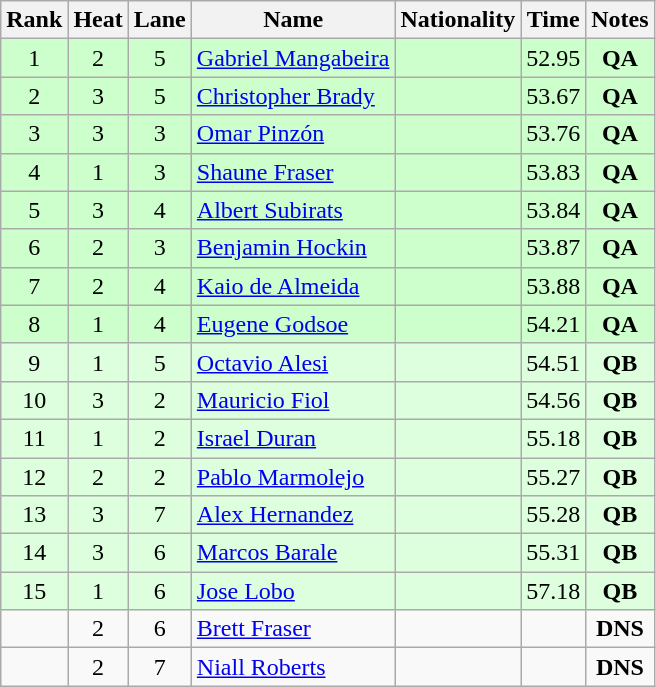<table class="wikitable sortable" style="text-align:center">
<tr>
<th>Rank</th>
<th>Heat</th>
<th>Lane</th>
<th>Name</th>
<th>Nationality</th>
<th>Time</th>
<th>Notes</th>
</tr>
<tr bgcolor=ccffcc>
<td>1</td>
<td>2</td>
<td>5</td>
<td align=left><a href='#'>Gabriel Mangabeira</a></td>
<td align=left></td>
<td>52.95</td>
<td><strong>QA</strong></td>
</tr>
<tr bgcolor=ccffcc>
<td>2</td>
<td>3</td>
<td>5</td>
<td align=left><a href='#'>Christopher Brady</a></td>
<td align=left></td>
<td>53.67</td>
<td><strong>QA</strong></td>
</tr>
<tr bgcolor=ccffcc>
<td>3</td>
<td>3</td>
<td>3</td>
<td align=left><a href='#'>Omar Pinzón</a></td>
<td align=left></td>
<td>53.76</td>
<td><strong>QA</strong></td>
</tr>
<tr bgcolor=ccffcc>
<td>4</td>
<td>1</td>
<td>3</td>
<td align=left><a href='#'>Shaune Fraser</a></td>
<td align=left></td>
<td>53.83</td>
<td><strong>QA</strong></td>
</tr>
<tr bgcolor=ccffcc>
<td>5</td>
<td>3</td>
<td>4</td>
<td align=left><a href='#'>Albert Subirats</a></td>
<td align=left></td>
<td>53.84</td>
<td><strong>QA</strong></td>
</tr>
<tr bgcolor=ccffcc>
<td>6</td>
<td>2</td>
<td>3</td>
<td align=left><a href='#'>Benjamin Hockin</a></td>
<td align=left></td>
<td>53.87</td>
<td><strong>QA</strong></td>
</tr>
<tr bgcolor=ccffcc>
<td>7</td>
<td>2</td>
<td>4</td>
<td align=left><a href='#'>Kaio de Almeida</a></td>
<td align=left></td>
<td>53.88</td>
<td><strong>QA</strong></td>
</tr>
<tr bgcolor=ccffcc>
<td>8</td>
<td>1</td>
<td>4</td>
<td align=left><a href='#'>Eugene Godsoe</a></td>
<td align=left></td>
<td>54.21</td>
<td><strong>QA</strong></td>
</tr>
<tr bgcolor=ddffdd>
<td>9</td>
<td>1</td>
<td>5</td>
<td align=left><a href='#'>Octavio Alesi</a></td>
<td align=left></td>
<td>54.51</td>
<td><strong>QB</strong></td>
</tr>
<tr bgcolor=ddffdd>
<td>10</td>
<td>3</td>
<td>2</td>
<td align=left><a href='#'>Mauricio Fiol</a></td>
<td align=left></td>
<td>54.56</td>
<td><strong>QB</strong></td>
</tr>
<tr bgcolor=ddffdd>
<td>11</td>
<td>1</td>
<td>2</td>
<td align=left><a href='#'>Israel Duran</a></td>
<td align=left></td>
<td>55.18</td>
<td><strong>QB</strong></td>
</tr>
<tr bgcolor=ddffdd>
<td>12</td>
<td>2</td>
<td>2</td>
<td align=left><a href='#'>Pablo Marmolejo</a></td>
<td align=left></td>
<td>55.27</td>
<td><strong>QB</strong></td>
</tr>
<tr bgcolor=ddffdd>
<td>13</td>
<td>3</td>
<td>7</td>
<td align=left><a href='#'>Alex Hernandez</a></td>
<td align=left></td>
<td>55.28</td>
<td><strong>QB</strong></td>
</tr>
<tr bgcolor=ddffdd>
<td>14</td>
<td>3</td>
<td>6</td>
<td align=left><a href='#'>Marcos Barale</a></td>
<td align=left></td>
<td>55.31</td>
<td><strong>QB</strong></td>
</tr>
<tr bgcolor=ddffdd>
<td>15</td>
<td>1</td>
<td>6</td>
<td align=left><a href='#'>Jose Lobo</a></td>
<td align=left></td>
<td>57.18</td>
<td><strong>QB</strong></td>
</tr>
<tr>
<td></td>
<td>2</td>
<td>6</td>
<td align=left><a href='#'>Brett Fraser</a></td>
<td align=left></td>
<td></td>
<td><strong>DNS</strong></td>
</tr>
<tr>
<td></td>
<td>2</td>
<td>7</td>
<td align=left><a href='#'>Niall Roberts</a></td>
<td align=left></td>
<td></td>
<td><strong>DNS</strong></td>
</tr>
</table>
